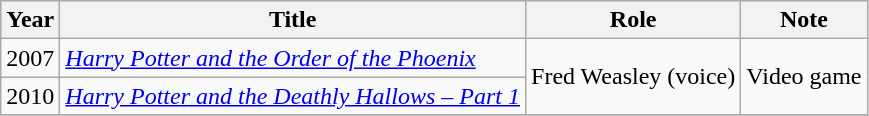<table class="wikitable sortable">
<tr>
<th>Year</th>
<th>Title</th>
<th>Role</th>
<th class="unsortable">Note</th>
</tr>
<tr>
<td>2007</td>
<td><em><a href='#'>Harry Potter and the Order of the Phoenix</a></em></td>
<td rowspan=2>Fred Weasley (voice)</td>
<td rowspan=2>Video game</td>
</tr>
<tr>
<td>2010</td>
<td><em><a href='#'>Harry Potter and the Deathly Hallows – Part 1</a></em></td>
</tr>
<tr>
</tr>
</table>
